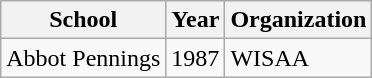<table class="wikitable">
<tr>
<th>School</th>
<th>Year</th>
<th>Organization</th>
</tr>
<tr>
<td>Abbot Pennings</td>
<td>1987</td>
<td>WISAA</td>
</tr>
</table>
